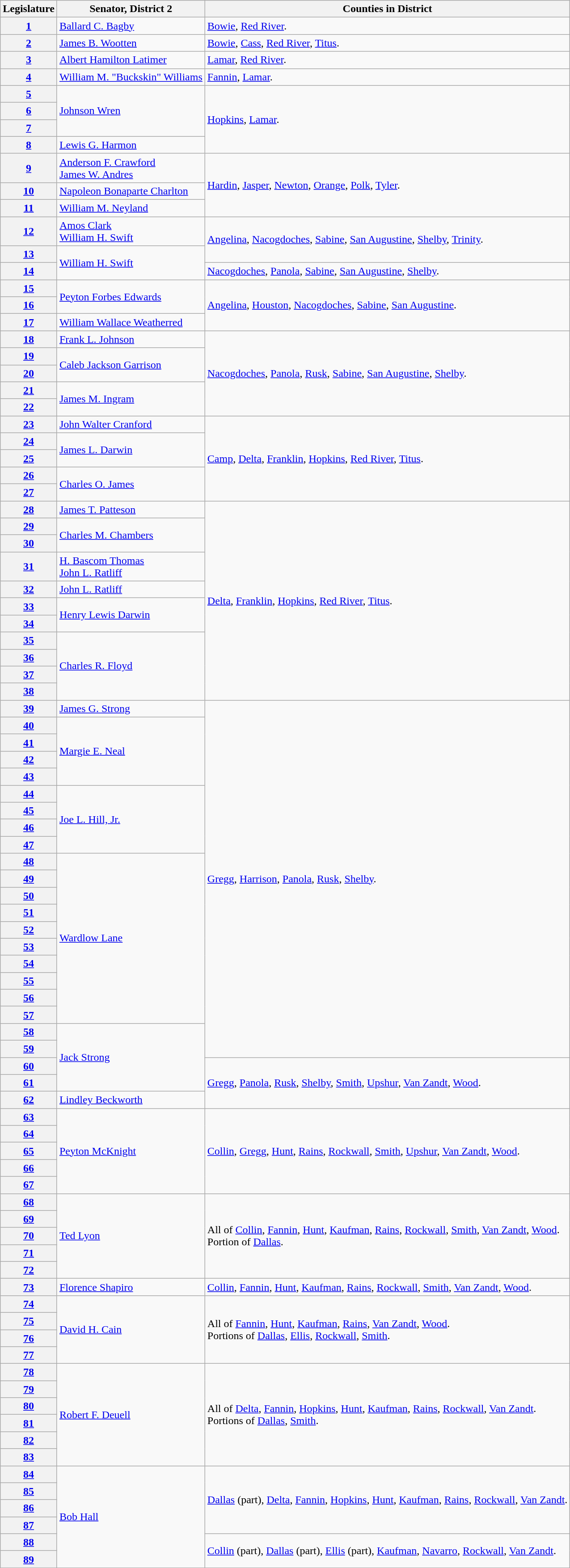<table class="wikitable">
<tr>
<th>Legislature</th>
<th>Senator, District 2</th>
<th>Counties in District</th>
</tr>
<tr>
<th><a href='#'>1</a></th>
<td><a href='#'>Ballard C. Bagby</a></td>
<td><a href='#'>Bowie</a>, <a href='#'>Red River</a>.</td>
</tr>
<tr>
<th><a href='#'>2</a></th>
<td><a href='#'>James B. Wootten</a></td>
<td><a href='#'>Bowie</a>, <a href='#'>Cass</a>, <a href='#'>Red River</a>, <a href='#'>Titus</a>.</td>
</tr>
<tr>
<th><a href='#'>3</a></th>
<td><a href='#'>Albert Hamilton Latimer</a></td>
<td><a href='#'>Lamar</a>, <a href='#'>Red River</a>.</td>
</tr>
<tr>
<th><a href='#'>4</a></th>
<td><a href='#'>William M. "Buckskin" Williams</a></td>
<td><a href='#'>Fannin</a>, <a href='#'>Lamar</a>.</td>
</tr>
<tr>
<th><a href='#'>5</a></th>
<td rowspan=3><a href='#'>Johnson Wren</a></td>
<td rowspan=4><a href='#'>Hopkins</a>, <a href='#'>Lamar</a>.</td>
</tr>
<tr>
<th><a href='#'>6</a></th>
</tr>
<tr>
<th><a href='#'>7</a></th>
</tr>
<tr>
<th><a href='#'>8</a></th>
<td><a href='#'>Lewis G. Harmon</a></td>
</tr>
<tr>
<th><a href='#'>9</a></th>
<td><a href='#'>Anderson F. Crawford</a><br><a href='#'>James W. Andres</a></td>
<td rowspan=3><a href='#'>Hardin</a>, <a href='#'>Jasper</a>, <a href='#'>Newton</a>, <a href='#'>Orange</a>, <a href='#'>Polk</a>, <a href='#'>Tyler</a>.</td>
</tr>
<tr>
<th><a href='#'>10</a></th>
<td><a href='#'>Napoleon Bonaparte Charlton</a></td>
</tr>
<tr>
<th><a href='#'>11</a></th>
<td><a href='#'>William M. Neyland</a></td>
</tr>
<tr>
<th><a href='#'>12</a></th>
<td><a href='#'>Amos Clark</a><br><a href='#'>William H. Swift</a></td>
<td rowspan=2><a href='#'>Angelina</a>, <a href='#'>Nacogdoches</a>, <a href='#'>Sabine</a>, <a href='#'>San Augustine</a>, <a href='#'>Shelby</a>, <a href='#'>Trinity</a>.</td>
</tr>
<tr>
<th><a href='#'>13</a></th>
<td rowspan=2><a href='#'>William H. Swift</a></td>
</tr>
<tr>
<th><a href='#'>14</a></th>
<td><a href='#'>Nacogdoches</a>, <a href='#'>Panola</a>, <a href='#'>Sabine</a>, <a href='#'>San Augustine</a>, <a href='#'>Shelby</a>.</td>
</tr>
<tr>
<th><a href='#'>15</a></th>
<td rowspan=2><a href='#'>Peyton Forbes Edwards</a></td>
<td rowspan=3><a href='#'>Angelina</a>, <a href='#'>Houston</a>, <a href='#'>Nacogdoches</a>, <a href='#'>Sabine</a>, <a href='#'>San Augustine</a>.</td>
</tr>
<tr>
<th><a href='#'>16</a></th>
</tr>
<tr>
<th><a href='#'>17</a></th>
<td><a href='#'>William Wallace Weatherred</a></td>
</tr>
<tr>
<th><a href='#'>18</a></th>
<td><a href='#'>Frank L. Johnson</a></td>
<td rowspan=5><a href='#'>Nacogdoches</a>, <a href='#'>Panola</a>, <a href='#'>Rusk</a>, <a href='#'>Sabine</a>, <a href='#'>San Augustine</a>, <a href='#'>Shelby</a>.</td>
</tr>
<tr>
<th><a href='#'>19</a></th>
<td rowspan=2><a href='#'>Caleb Jackson Garrison</a></td>
</tr>
<tr>
<th><a href='#'>20</a></th>
</tr>
<tr>
<th><a href='#'>21</a></th>
<td rowspan=2><a href='#'>James M. Ingram</a></td>
</tr>
<tr>
<th><a href='#'>22</a></th>
</tr>
<tr>
<th><a href='#'>23</a></th>
<td><a href='#'>John Walter Cranford</a></td>
<td rowspan=5><a href='#'>Camp</a>, <a href='#'>Delta</a>, <a href='#'>Franklin</a>, <a href='#'>Hopkins</a>, <a href='#'>Red River</a>, <a href='#'>Titus</a>.</td>
</tr>
<tr>
<th><a href='#'>24</a></th>
<td rowspan=2><a href='#'>James L. Darwin</a></td>
</tr>
<tr>
<th><a href='#'>25</a></th>
</tr>
<tr>
<th><a href='#'>26</a></th>
<td rowspan=2><a href='#'>Charles O. James</a></td>
</tr>
<tr>
<th><a href='#'>27</a></th>
</tr>
<tr>
<th><a href='#'>28</a></th>
<td><a href='#'>James T. Patteson</a></td>
<td rowspan=11><a href='#'>Delta</a>, <a href='#'>Franklin</a>, <a href='#'>Hopkins</a>, <a href='#'>Red River</a>, <a href='#'>Titus</a>.</td>
</tr>
<tr>
<th><a href='#'>29</a></th>
<td rowspan=2><a href='#'>Charles M. Chambers</a></td>
</tr>
<tr>
<th><a href='#'>30</a></th>
</tr>
<tr>
<th><a href='#'>31</a></th>
<td><a href='#'>H. Bascom Thomas</a><br><a href='#'>John L. Ratliff</a></td>
</tr>
<tr>
<th><a href='#'>32</a></th>
<td><a href='#'>John L. Ratliff</a></td>
</tr>
<tr>
<th><a href='#'>33</a></th>
<td rowspan=2><a href='#'>Henry Lewis Darwin</a></td>
</tr>
<tr>
<th><a href='#'>34</a></th>
</tr>
<tr>
<th><a href='#'>35</a></th>
<td rowspan=4><a href='#'>Charles R. Floyd</a></td>
</tr>
<tr>
<th><a href='#'>36</a></th>
</tr>
<tr>
<th><a href='#'>37</a></th>
</tr>
<tr>
<th><a href='#'>38</a></th>
</tr>
<tr>
<th><a href='#'>39</a></th>
<td><a href='#'>James G. Strong</a></td>
<td rowspan=21><a href='#'>Gregg</a>, <a href='#'>Harrison</a>, <a href='#'>Panola</a>, <a href='#'>Rusk</a>, <a href='#'>Shelby</a>.</td>
</tr>
<tr>
<th><a href='#'>40</a></th>
<td rowspan=4><a href='#'>Margie E. Neal</a></td>
</tr>
<tr>
<th><a href='#'>41</a></th>
</tr>
<tr>
<th><a href='#'>42</a></th>
</tr>
<tr>
<th><a href='#'>43</a></th>
</tr>
<tr>
<th><a href='#'>44</a></th>
<td rowspan=4><a href='#'>Joe L. Hill, Jr.</a></td>
</tr>
<tr>
<th><a href='#'>45</a></th>
</tr>
<tr>
<th><a href='#'>46</a></th>
</tr>
<tr>
<th><a href='#'>47</a></th>
</tr>
<tr>
<th><a href='#'>48</a></th>
<td rowspan=10><a href='#'>Wardlow Lane</a></td>
</tr>
<tr>
<th><a href='#'>49</a></th>
</tr>
<tr>
<th><a href='#'>50</a></th>
</tr>
<tr>
<th><a href='#'>51</a></th>
</tr>
<tr>
<th><a href='#'>52</a></th>
</tr>
<tr>
<th><a href='#'>53</a></th>
</tr>
<tr>
<th><a href='#'>54</a></th>
</tr>
<tr>
<th><a href='#'>55</a></th>
</tr>
<tr>
<th><a href='#'>56</a></th>
</tr>
<tr>
<th><a href='#'>57</a></th>
</tr>
<tr>
<th><a href='#'>58</a></th>
<td rowspan=4><a href='#'>Jack Strong</a></td>
</tr>
<tr>
<th><a href='#'>59</a></th>
</tr>
<tr>
<th><a href='#'>60</a></th>
<td rowspan=3><a href='#'>Gregg</a>, <a href='#'>Panola</a>, <a href='#'>Rusk</a>, <a href='#'>Shelby</a>, <a href='#'>Smith</a>, <a href='#'>Upshur</a>, <a href='#'>Van Zandt</a>, <a href='#'>Wood</a>.</td>
</tr>
<tr>
<th><a href='#'>61</a></th>
</tr>
<tr>
<th><a href='#'>62</a></th>
<td><a href='#'>Lindley Beckworth</a></td>
</tr>
<tr>
<th><a href='#'>63</a></th>
<td rowspan=5><a href='#'>Peyton McKnight</a></td>
<td rowspan=5><a href='#'>Collin</a>, <a href='#'>Gregg</a>, <a href='#'>Hunt</a>, <a href='#'>Rains</a>, <a href='#'>Rockwall</a>, <a href='#'>Smith</a>, <a href='#'>Upshur</a>, <a href='#'>Van Zandt</a>, <a href='#'>Wood</a>.</td>
</tr>
<tr>
<th><a href='#'>64</a></th>
</tr>
<tr>
<th><a href='#'>65</a></th>
</tr>
<tr>
<th><a href='#'>66</a></th>
</tr>
<tr>
<th><a href='#'>67</a></th>
</tr>
<tr>
<th><a href='#'>68</a></th>
<td rowspan=5><a href='#'>Ted Lyon</a></td>
<td rowspan=5>All of <a href='#'>Collin</a>, <a href='#'>Fannin</a>, <a href='#'>Hunt</a>, <a href='#'>Kaufman</a>, <a href='#'>Rains</a>, <a href='#'>Rockwall</a>, <a href='#'>Smith</a>, <a href='#'>Van Zandt</a>, <a href='#'>Wood</a>.<br>Portion of <a href='#'>Dallas</a>.</td>
</tr>
<tr>
<th><a href='#'>69</a></th>
</tr>
<tr>
<th><a href='#'>70</a></th>
</tr>
<tr>
<th><a href='#'>71</a></th>
</tr>
<tr>
<th><a href='#'>72</a></th>
</tr>
<tr>
<th><a href='#'>73</a></th>
<td><a href='#'>Florence Shapiro</a></td>
<td><a href='#'>Collin</a>, <a href='#'>Fannin</a>, <a href='#'>Hunt</a>, <a href='#'>Kaufman</a>, <a href='#'>Rains</a>, <a href='#'>Rockwall</a>, <a href='#'>Smith</a>, <a href='#'>Van Zandt</a>, <a href='#'>Wood</a>.</td>
</tr>
<tr>
<th><a href='#'>74</a></th>
<td rowspan=4><a href='#'>David H. Cain</a></td>
<td rowspan=4>All of <a href='#'>Fannin</a>, <a href='#'>Hunt</a>, <a href='#'>Kaufman</a>, <a href='#'>Rains</a>, <a href='#'>Van Zandt</a>, <a href='#'>Wood</a>.<br>Portions of <a href='#'>Dallas</a>, <a href='#'>Ellis</a>, <a href='#'>Rockwall</a>, <a href='#'>Smith</a>.</td>
</tr>
<tr>
<th><a href='#'>75</a></th>
</tr>
<tr>
<th><a href='#'>76</a></th>
</tr>
<tr>
<th><a href='#'>77</a></th>
</tr>
<tr>
<th><a href='#'>78</a></th>
<td rowspan=6><a href='#'>Robert F. Deuell</a></td>
<td rowspan=6>All of <a href='#'>Delta</a>, <a href='#'>Fannin</a>, <a href='#'>Hopkins</a>, <a href='#'>Hunt</a>, <a href='#'>Kaufman</a>, <a href='#'>Rains</a>, <a href='#'>Rockwall</a>, <a href='#'>Van Zandt</a>.<br>Portions of <a href='#'>Dallas</a>, <a href='#'>Smith</a>.</td>
</tr>
<tr>
<th><a href='#'>79</a></th>
</tr>
<tr>
<th><a href='#'>80</a></th>
</tr>
<tr>
<th><a href='#'>81</a></th>
</tr>
<tr>
<th><a href='#'>82</a></th>
</tr>
<tr>
<th><a href='#'>83</a></th>
</tr>
<tr>
<th><a href='#'>84</a></th>
<td rowspan=6><a href='#'>Bob Hall</a></td>
<td rowspan=4><a href='#'>Dallas</a> (part), <a href='#'>Delta</a>, <a href='#'>Fannin</a>, <a href='#'>Hopkins</a>, <a href='#'>Hunt</a>, <a href='#'>Kaufman</a>, <a href='#'>Rains</a>, <a href='#'>Rockwall</a>, <a href='#'>Van Zandt</a>.</td>
</tr>
<tr>
<th><a href='#'>85</a></th>
</tr>
<tr>
<th><a href='#'>86</a></th>
</tr>
<tr>
<th><a href='#'>87</a></th>
</tr>
<tr>
<th><a href='#'>88</a></th>
<td rowspan=2><a href='#'>Collin</a> (part), <a href='#'>Dallas</a> (part), <a href='#'>Ellis</a> (part), <a href='#'>Kaufman</a>, <a href='#'>Navarro</a>, <a href='#'>Rockwall</a>, <a href='#'>Van Zandt</a>.</td>
</tr>
<tr>
<th><a href='#'>89</a></th>
</tr>
</table>
